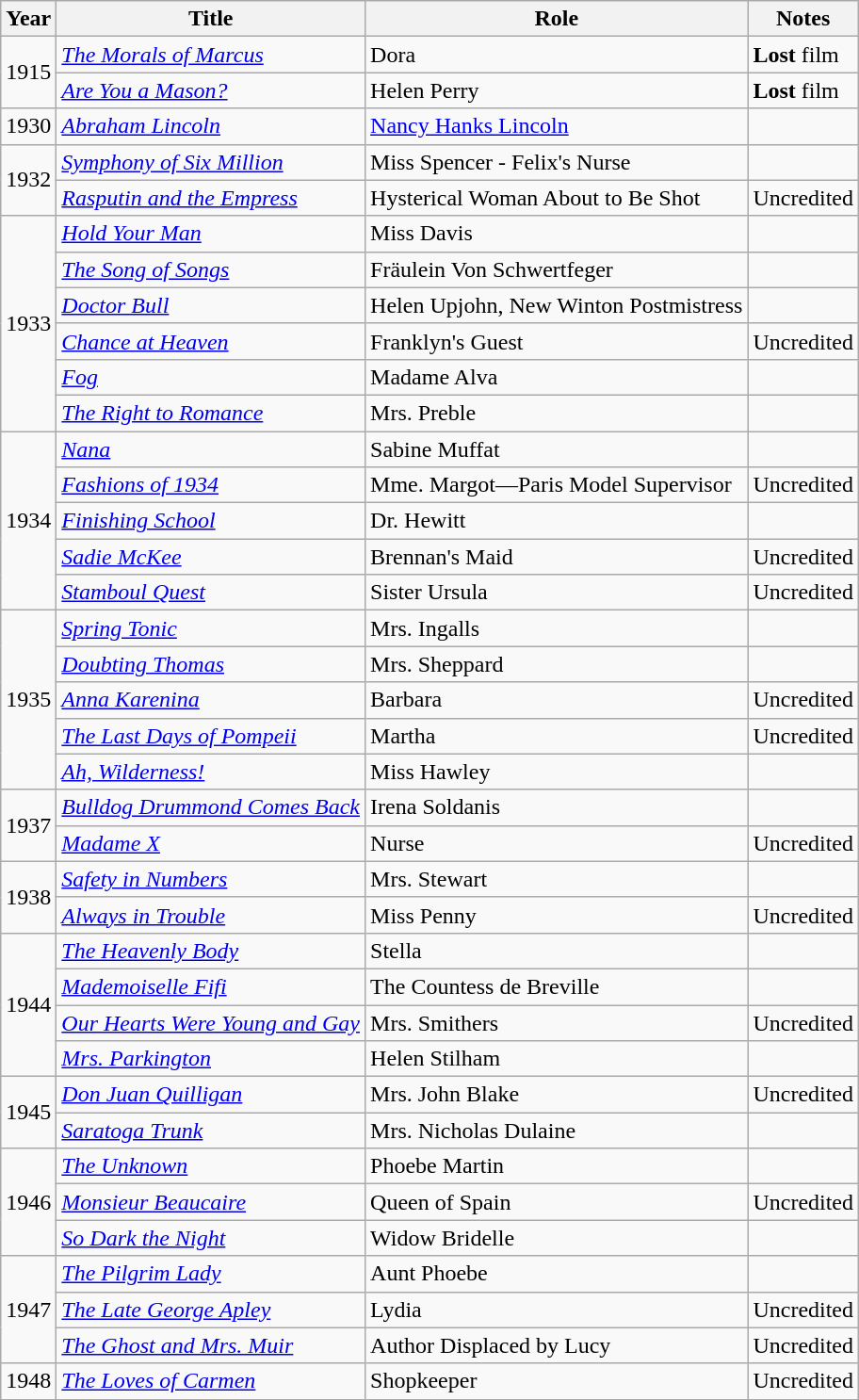<table class="wikitable">
<tr>
<th>Year</th>
<th>Title</th>
<th>Role</th>
<th>Notes</th>
</tr>
<tr>
<td rowspan=2>1915</td>
<td><em><a href='#'>The Morals of Marcus</a></em></td>
<td>Dora</td>
<td><strong>Lost</strong> film</td>
</tr>
<tr>
<td><em><a href='#'>Are You a Mason?</a></em></td>
<td>Helen Perry</td>
<td><strong>Lost</strong> film</td>
</tr>
<tr>
<td>1930</td>
<td><em><a href='#'>Abraham Lincoln</a></em></td>
<td><a href='#'>Nancy Hanks Lincoln</a></td>
<td></td>
</tr>
<tr>
<td rowspan=2>1932</td>
<td><em><a href='#'>Symphony of Six Million</a></em></td>
<td>Miss Spencer - Felix's Nurse</td>
<td></td>
</tr>
<tr>
<td><em><a href='#'>Rasputin and the Empress</a></em></td>
<td>Hysterical Woman About to Be Shot</td>
<td>Uncredited</td>
</tr>
<tr>
<td rowspan=6>1933</td>
<td><em><a href='#'>Hold Your Man</a></em></td>
<td>Miss Davis</td>
<td></td>
</tr>
<tr>
<td><em><a href='#'>The Song of Songs</a></em></td>
<td>Fräulein Von Schwertfeger</td>
<td></td>
</tr>
<tr>
<td><em><a href='#'>Doctor Bull</a></em></td>
<td>Helen Upjohn, New Winton Postmistress</td>
<td></td>
</tr>
<tr>
<td><em><a href='#'>Chance at Heaven</a></em></td>
<td>Franklyn's Guest</td>
<td>Uncredited</td>
</tr>
<tr>
<td><em><a href='#'>Fog</a></em></td>
<td>Madame Alva</td>
<td></td>
</tr>
<tr>
<td><em><a href='#'>The Right to Romance</a></em></td>
<td>Mrs. Preble</td>
<td></td>
</tr>
<tr>
<td rowspan=5>1934</td>
<td><em><a href='#'>Nana</a></em></td>
<td>Sabine Muffat</td>
<td></td>
</tr>
<tr>
<td><em><a href='#'>Fashions of 1934</a></em></td>
<td>Mme. Margot—Paris Model Supervisor</td>
<td>Uncredited</td>
</tr>
<tr>
<td><em><a href='#'>Finishing School</a></em></td>
<td>Dr. Hewitt</td>
<td></td>
</tr>
<tr>
<td><em><a href='#'>Sadie McKee</a></em></td>
<td>Brennan's Maid</td>
<td>Uncredited</td>
</tr>
<tr>
<td><em><a href='#'>Stamboul Quest</a></em></td>
<td>Sister Ursula</td>
<td>Uncredited</td>
</tr>
<tr>
<td rowspan=5>1935</td>
<td><em><a href='#'>Spring Tonic</a></em></td>
<td>Mrs. Ingalls</td>
<td></td>
</tr>
<tr>
<td><em><a href='#'>Doubting Thomas</a></em></td>
<td>Mrs. Sheppard</td>
<td></td>
</tr>
<tr>
<td><em><a href='#'>Anna Karenina</a></em></td>
<td>Barbara</td>
<td>Uncredited</td>
</tr>
<tr>
<td><em><a href='#'>The Last Days of Pompeii</a></em></td>
<td>Martha</td>
<td>Uncredited</td>
</tr>
<tr>
<td><em><a href='#'>Ah, Wilderness!</a></em></td>
<td>Miss Hawley</td>
<td></td>
</tr>
<tr>
<td rowspan=2>1937</td>
<td><em><a href='#'>Bulldog Drummond Comes Back</a></em></td>
<td>Irena Soldanis</td>
<td></td>
</tr>
<tr>
<td><em><a href='#'>Madame X</a></em></td>
<td>Nurse</td>
<td>Uncredited</td>
</tr>
<tr>
<td rowspan=2>1938</td>
<td><em><a href='#'>Safety in Numbers</a></em></td>
<td>Mrs. Stewart</td>
<td></td>
</tr>
<tr>
<td><em><a href='#'>Always in Trouble</a></em></td>
<td>Miss Penny</td>
<td>Uncredited</td>
</tr>
<tr>
<td rowspan=4>1944</td>
<td><em><a href='#'>The Heavenly Body</a></em></td>
<td>Stella</td>
<td></td>
</tr>
<tr>
<td><em><a href='#'>Mademoiselle Fifi</a></em></td>
<td>The Countess de Breville</td>
<td></td>
</tr>
<tr>
<td><em><a href='#'>Our Hearts Were Young and Gay</a></em></td>
<td>Mrs. Smithers</td>
<td>Uncredited</td>
</tr>
<tr>
<td><em><a href='#'>Mrs. Parkington</a></em></td>
<td>Helen Stilham</td>
<td></td>
</tr>
<tr>
<td rowspan=2>1945</td>
<td><em><a href='#'>Don Juan Quilligan</a></em></td>
<td>Mrs. John Blake</td>
<td>Uncredited</td>
</tr>
<tr>
<td><em><a href='#'>Saratoga Trunk</a></em></td>
<td>Mrs. Nicholas Dulaine</td>
<td></td>
</tr>
<tr>
<td rowspan=3>1946</td>
<td><em><a href='#'>The Unknown</a></em></td>
<td>Phoebe Martin</td>
<td></td>
</tr>
<tr>
<td><em><a href='#'>Monsieur Beaucaire</a></em></td>
<td>Queen of Spain</td>
<td>Uncredited</td>
</tr>
<tr>
<td><em><a href='#'>So Dark the Night</a></em></td>
<td>Widow Bridelle</td>
<td></td>
</tr>
<tr>
<td rowspan=3>1947</td>
<td><em><a href='#'>The Pilgrim Lady</a></em></td>
<td>Aunt Phoebe</td>
<td></td>
</tr>
<tr>
<td><em><a href='#'>The Late George Apley</a></em></td>
<td>Lydia</td>
<td>Uncredited</td>
</tr>
<tr>
<td><em><a href='#'>The Ghost and Mrs. Muir</a></em></td>
<td>Author Displaced by Lucy</td>
<td>Uncredited</td>
</tr>
<tr>
<td>1948</td>
<td><em><a href='#'>The Loves of Carmen</a></em></td>
<td>Shopkeeper</td>
<td>Uncredited</td>
</tr>
</table>
